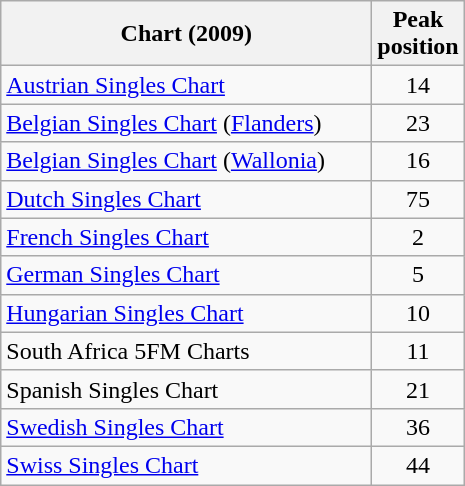<table class="wikitable sortable">
<tr>
<th style="width:240px;">Chart (2009)</th>
<th>Peak<br>position </th>
</tr>
<tr>
<td><a href='#'>Austrian Singles Chart</a></td>
<td style="text-align:center;">14</td>
</tr>
<tr>
<td><a href='#'>Belgian Singles Chart</a> (<a href='#'>Flanders</a>)</td>
<td style="text-align:center;">23</td>
</tr>
<tr>
<td><a href='#'>Belgian Singles Chart</a> (<a href='#'>Wallonia</a>)</td>
<td style="text-align:center;">16</td>
</tr>
<tr>
<td><a href='#'>Dutch Singles Chart</a></td>
<td style="text-align:center;">75</td>
</tr>
<tr>
<td><a href='#'>French Singles Chart</a></td>
<td style="text-align:center;">2</td>
</tr>
<tr>
<td><a href='#'>German Singles Chart</a></td>
<td style="text-align:center;">5</td>
</tr>
<tr>
<td><a href='#'>Hungarian Singles Chart</a></td>
<td style="text-align:center;">10</td>
</tr>
<tr>
<td>South Africa 5FM Charts</td>
<td style="text-align:center;">11</td>
</tr>
<tr>
<td>Spanish Singles Chart</td>
<td style="text-align:center;">21</td>
</tr>
<tr>
<td><a href='#'>Swedish Singles Chart</a></td>
<td style="text-align:center;">36</td>
</tr>
<tr>
<td><a href='#'>Swiss Singles Chart</a></td>
<td style="text-align:center;">44</td>
</tr>
</table>
